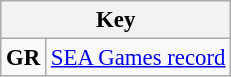<table class="wikitable" style="font-size:95%; position:relative;">
<tr>
<th colspan=2>Key</th>
</tr>
<tr>
<td align=center><strong>GR</strong></td>
<td><a href='#'>SEA Games record</a></td>
</tr>
</table>
